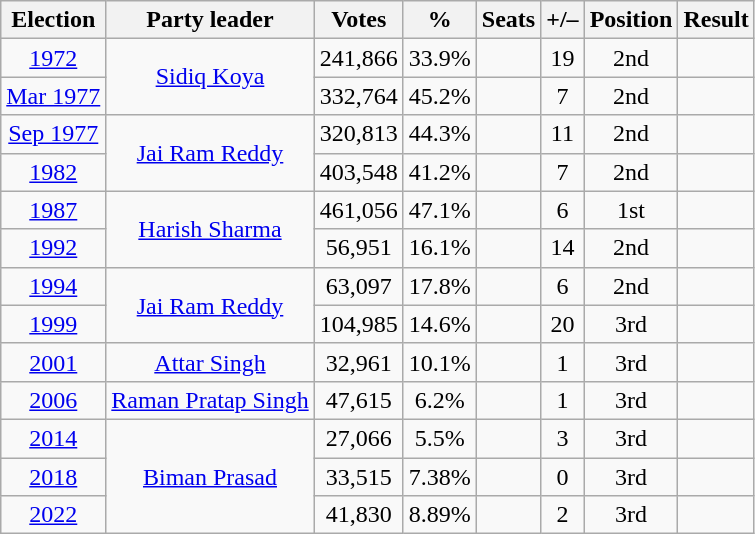<table class="wikitable" style="text-align:center">
<tr>
<th>Election</th>
<th>Party leader</th>
<th>Votes</th>
<th>%</th>
<th>Seats</th>
<th>+/–</th>
<th>Position</th>
<th><strong>Result</strong></th>
</tr>
<tr>
<td><a href='#'>1972</a></td>
<td rowspan="2"><a href='#'>Sidiq Koya</a></td>
<td>241,866</td>
<td>33.9%</td>
<td></td>
<td> 19</td>
<td> 2nd</td>
<td></td>
</tr>
<tr>
<td><a href='#'>Mar 1977</a></td>
<td>332,764</td>
<td>45.2%</td>
<td></td>
<td> 7</td>
<td> 2nd</td>
<td></td>
</tr>
<tr>
<td><a href='#'>Sep 1977</a></td>
<td rowspan="2"><a href='#'>Jai Ram Reddy</a></td>
<td>320,813</td>
<td>44.3%</td>
<td></td>
<td> 11</td>
<td> 2nd</td>
<td></td>
</tr>
<tr>
<td><a href='#'>1982</a></td>
<td>403,548</td>
<td>41.2%</td>
<td></td>
<td> 7</td>
<td> 2nd</td>
<td></td>
</tr>
<tr>
<td><a href='#'>1987</a></td>
<td rowspan="2"><a href='#'>Harish Sharma</a></td>
<td>461,056</td>
<td>47.1%</td>
<td></td>
<td> 6</td>
<td> 1st</td>
<td></td>
</tr>
<tr>
<td><a href='#'>1992</a></td>
<td>56,951</td>
<td>16.1%</td>
<td></td>
<td> 14</td>
<td> 2nd</td>
<td></td>
</tr>
<tr>
<td><a href='#'>1994</a></td>
<td rowspan="2"><a href='#'>Jai Ram Reddy</a></td>
<td>63,097</td>
<td>17.8%</td>
<td></td>
<td> 6</td>
<td> 2nd</td>
<td></td>
</tr>
<tr>
<td><a href='#'>1999</a></td>
<td>104,985</td>
<td>14.6%</td>
<td></td>
<td> 20</td>
<td> 3rd</td>
<td></td>
</tr>
<tr>
<td><a href='#'>2001</a></td>
<td><a href='#'>Attar Singh</a></td>
<td>32,961</td>
<td>10.1%</td>
<td></td>
<td> 1</td>
<td> 3rd</td>
<td></td>
</tr>
<tr>
<td><a href='#'>2006</a></td>
<td><a href='#'>Raman Pratap Singh</a></td>
<td>47,615</td>
<td>6.2%</td>
<td></td>
<td> 1</td>
<td> 3rd</td>
<td></td>
</tr>
<tr>
<td><a href='#'>2014</a></td>
<td rowspan="3"><a href='#'>Biman Prasad</a></td>
<td>27,066</td>
<td>5.5%</td>
<td></td>
<td> 3</td>
<td> 3rd</td>
<td></td>
</tr>
<tr>
<td><a href='#'>2018</a></td>
<td>33,515</td>
<td>7.38%</td>
<td></td>
<td> 0</td>
<td> 3rd</td>
<td></td>
</tr>
<tr>
<td><a href='#'>2022</a></td>
<td>41,830</td>
<td>8.89%</td>
<td></td>
<td> 2</td>
<td> 3rd</td>
<td></td>
</tr>
</table>
